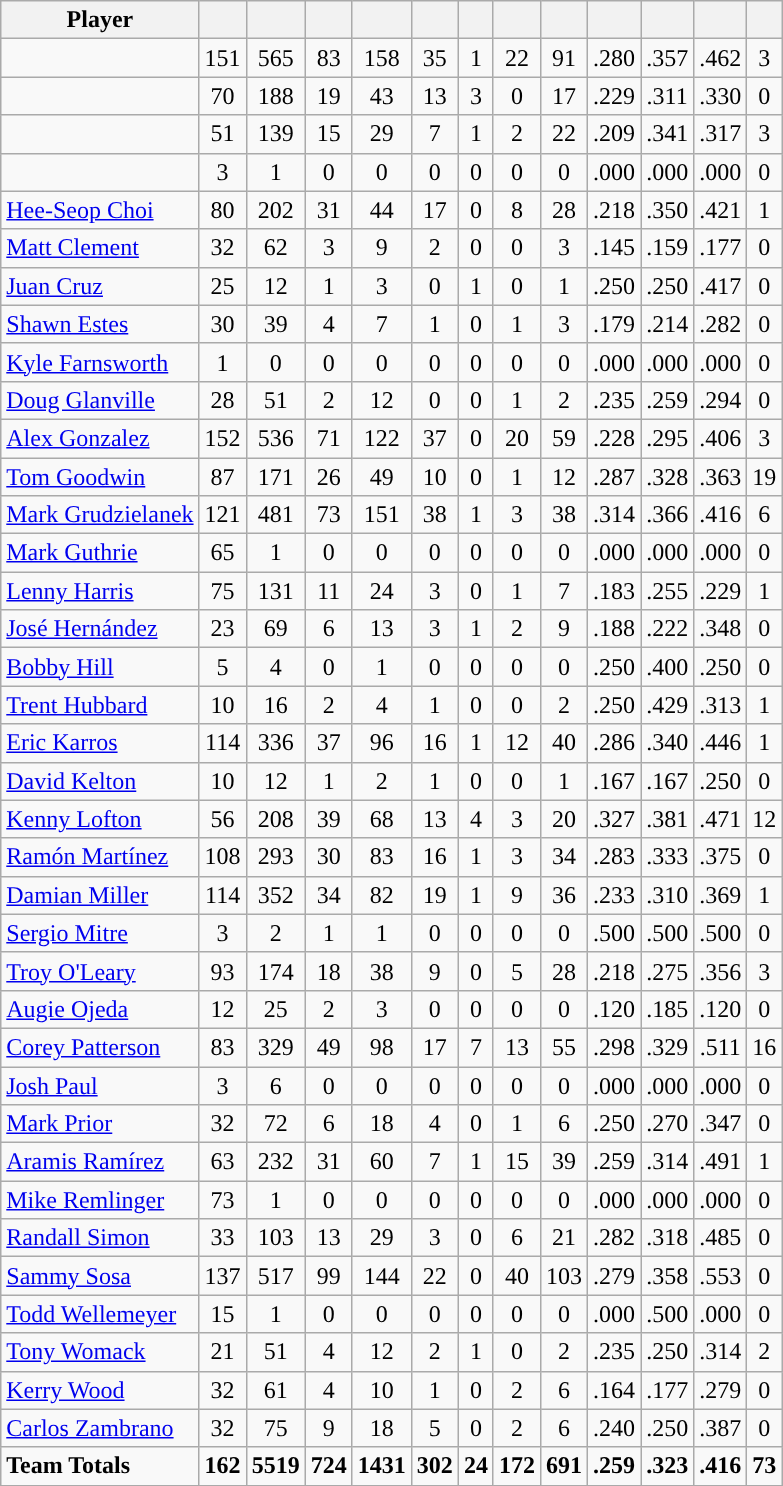<table class="wikitable sortable" style="text-align:center;">
<tr>
<th>Player</th>
<th></th>
<th></th>
<th></th>
<th></th>
<th></th>
<th></th>
<th></th>
<th></th>
<th></th>
<th></th>
<th></th>
<th></th>
</tr>
<tr>
<td align=left></td>
<td>151</td>
<td>565</td>
<td>83</td>
<td>158</td>
<td>35</td>
<td>1</td>
<td>22</td>
<td>91</td>
<td>.280</td>
<td>.357</td>
<td>.462</td>
<td>3</td>
</tr>
<tr>
<td align=left></td>
<td>70</td>
<td>188</td>
<td>19</td>
<td>43</td>
<td>13</td>
<td>3</td>
<td>0</td>
<td>17</td>
<td>.229</td>
<td>.311</td>
<td>.330</td>
<td>0</td>
</tr>
<tr>
<td align=left></td>
<td>51</td>
<td>139</td>
<td>15</td>
<td>29</td>
<td>7</td>
<td>1</td>
<td>2</td>
<td>22</td>
<td>.209</td>
<td>.341</td>
<td>.317</td>
<td>3</td>
</tr>
<tr>
<td align=left></td>
<td>3</td>
<td>1</td>
<td>0</td>
<td>0</td>
<td>0</td>
<td>0</td>
<td>0</td>
<td>0</td>
<td>.000</td>
<td>.000</td>
<td>.000</td>
<td>0</td>
</tr>
<tr>
<td align="left"><a href='#'>Hee-Seop Choi</a></td>
<td>80</td>
<td>202</td>
<td>31</td>
<td>44</td>
<td>17</td>
<td>0</td>
<td>8</td>
<td>28</td>
<td>.218</td>
<td>.350</td>
<td>.421</td>
<td>1</td>
</tr>
<tr>
<td align="left"><a href='#'>Matt Clement</a></td>
<td>32</td>
<td>62</td>
<td>3</td>
<td>9</td>
<td>2</td>
<td>0</td>
<td>0</td>
<td>3</td>
<td>.145</td>
<td>.159</td>
<td>.177</td>
<td>0</td>
</tr>
<tr>
<td align="left"><a href='#'>Juan Cruz</a></td>
<td>25</td>
<td>12</td>
<td>1</td>
<td>3</td>
<td>0</td>
<td>1</td>
<td>0</td>
<td>1</td>
<td>.250</td>
<td>.250</td>
<td>.417</td>
<td>0</td>
</tr>
<tr>
<td align="left"><a href='#'>Shawn Estes</a></td>
<td>30</td>
<td>39</td>
<td>4</td>
<td>7</td>
<td>1</td>
<td>0</td>
<td>1</td>
<td>3</td>
<td>.179</td>
<td>.214</td>
<td>.282</td>
<td>0</td>
</tr>
<tr>
<td align="left"><a href='#'>Kyle Farnsworth</a></td>
<td>1</td>
<td>0</td>
<td>0</td>
<td>0</td>
<td>0</td>
<td>0</td>
<td>0</td>
<td>0</td>
<td>.000</td>
<td>.000</td>
<td>.000</td>
<td>0</td>
</tr>
<tr>
<td align="left"><a href='#'>Doug Glanville</a></td>
<td>28</td>
<td>51</td>
<td>2</td>
<td>12</td>
<td>0</td>
<td>0</td>
<td>1</td>
<td>2</td>
<td>.235</td>
<td>.259</td>
<td>.294</td>
<td>0</td>
</tr>
<tr>
<td align="left"><a href='#'>Alex Gonzalez</a></td>
<td>152</td>
<td>536</td>
<td>71</td>
<td>122</td>
<td>37</td>
<td>0</td>
<td>20</td>
<td>59</td>
<td>.228</td>
<td>.295</td>
<td>.406</td>
<td>3</td>
</tr>
<tr>
<td align="left"><a href='#'>Tom Goodwin</a></td>
<td>87</td>
<td>171</td>
<td>26</td>
<td>49</td>
<td>10</td>
<td>0</td>
<td>1</td>
<td>12</td>
<td>.287</td>
<td>.328</td>
<td>.363</td>
<td>19</td>
</tr>
<tr>
<td align="left"><a href='#'>Mark Grudzielanek</a></td>
<td>121</td>
<td>481</td>
<td>73</td>
<td>151</td>
<td>38</td>
<td>1</td>
<td>3</td>
<td>38</td>
<td>.314</td>
<td>.366</td>
<td>.416</td>
<td>6</td>
</tr>
<tr>
<td align="left"><a href='#'>Mark Guthrie</a></td>
<td>65</td>
<td>1</td>
<td>0</td>
<td>0</td>
<td>0</td>
<td>0</td>
<td>0</td>
<td>0</td>
<td>.000</td>
<td>.000</td>
<td>.000</td>
<td>0</td>
</tr>
<tr>
<td align="left"><a href='#'>Lenny Harris</a></td>
<td>75</td>
<td>131</td>
<td>11</td>
<td>24</td>
<td>3</td>
<td>0</td>
<td>1</td>
<td>7</td>
<td>.183</td>
<td>.255</td>
<td>.229</td>
<td>1</td>
</tr>
<tr>
<td align="left"><a href='#'>José Hernández</a></td>
<td>23</td>
<td>69</td>
<td>6</td>
<td>13</td>
<td>3</td>
<td>1</td>
<td>2</td>
<td>9</td>
<td>.188</td>
<td>.222</td>
<td>.348</td>
<td>0</td>
</tr>
<tr>
<td align="left"><a href='#'>Bobby Hill</a></td>
<td>5</td>
<td>4</td>
<td>0</td>
<td>1</td>
<td>0</td>
<td>0</td>
<td>0</td>
<td>0</td>
<td>.250</td>
<td>.400</td>
<td>.250</td>
<td>0</td>
</tr>
<tr>
<td align="left"><a href='#'>Trent Hubbard</a></td>
<td>10</td>
<td>16</td>
<td>2</td>
<td>4</td>
<td>1</td>
<td>0</td>
<td>0</td>
<td>2</td>
<td>.250</td>
<td>.429</td>
<td>.313</td>
<td>1</td>
</tr>
<tr>
<td align="left"><a href='#'>Eric Karros</a></td>
<td>114</td>
<td>336</td>
<td>37</td>
<td>96</td>
<td>16</td>
<td>1</td>
<td>12</td>
<td>40</td>
<td>.286</td>
<td>.340</td>
<td>.446</td>
<td>1</td>
</tr>
<tr>
<td align="left"><a href='#'>David Kelton</a></td>
<td>10</td>
<td>12</td>
<td>1</td>
<td>2</td>
<td>1</td>
<td>0</td>
<td>0</td>
<td>1</td>
<td>.167</td>
<td>.167</td>
<td>.250</td>
<td>0</td>
</tr>
<tr>
<td align="left"><a href='#'>Kenny Lofton</a></td>
<td>56</td>
<td>208</td>
<td>39</td>
<td>68</td>
<td>13</td>
<td>4</td>
<td>3</td>
<td>20</td>
<td>.327</td>
<td>.381</td>
<td>.471</td>
<td>12</td>
</tr>
<tr>
<td align="left"><a href='#'>Ramón Martínez</a></td>
<td>108</td>
<td>293</td>
<td>30</td>
<td>83</td>
<td>16</td>
<td>1</td>
<td>3</td>
<td>34</td>
<td>.283</td>
<td>.333</td>
<td>.375</td>
<td>0</td>
</tr>
<tr>
<td align="left"><a href='#'>Damian Miller</a></td>
<td>114</td>
<td>352</td>
<td>34</td>
<td>82</td>
<td>19</td>
<td>1</td>
<td>9</td>
<td>36</td>
<td>.233</td>
<td>.310</td>
<td>.369</td>
<td>1</td>
</tr>
<tr>
<td align="left"><a href='#'>Sergio Mitre</a></td>
<td>3</td>
<td>2</td>
<td>1</td>
<td>1</td>
<td>0</td>
<td>0</td>
<td>0</td>
<td>0</td>
<td>.500</td>
<td>.500</td>
<td>.500</td>
<td>0</td>
</tr>
<tr>
<td align="left"><a href='#'>Troy O'Leary</a></td>
<td>93</td>
<td>174</td>
<td>18</td>
<td>38</td>
<td>9</td>
<td>0</td>
<td>5</td>
<td>28</td>
<td>.218</td>
<td>.275</td>
<td>.356</td>
<td>3</td>
</tr>
<tr>
<td align="left"><a href='#'>Augie Ojeda</a></td>
<td>12</td>
<td>25</td>
<td>2</td>
<td>3</td>
<td>0</td>
<td>0</td>
<td>0</td>
<td>0</td>
<td>.120</td>
<td>.185</td>
<td>.120</td>
<td>0</td>
</tr>
<tr>
<td align="left"><a href='#'>Corey Patterson</a></td>
<td>83</td>
<td>329</td>
<td>49</td>
<td>98</td>
<td>17</td>
<td>7</td>
<td>13</td>
<td>55</td>
<td>.298</td>
<td>.329</td>
<td>.511</td>
<td>16</td>
</tr>
<tr>
<td align="left"><a href='#'>Josh Paul</a></td>
<td>3</td>
<td>6</td>
<td>0</td>
<td>0</td>
<td>0</td>
<td>0</td>
<td>0</td>
<td>0</td>
<td>.000</td>
<td>.000</td>
<td>.000</td>
<td>0</td>
</tr>
<tr>
<td align="left"><a href='#'>Mark Prior</a></td>
<td>32</td>
<td>72</td>
<td>6</td>
<td>18</td>
<td>4</td>
<td>0</td>
<td>1</td>
<td>6</td>
<td>.250</td>
<td>.270</td>
<td>.347</td>
<td>0</td>
</tr>
<tr>
<td align="left"><a href='#'>Aramis Ramírez</a></td>
<td>63</td>
<td>232</td>
<td>31</td>
<td>60</td>
<td>7</td>
<td>1</td>
<td>15</td>
<td>39</td>
<td>.259</td>
<td>.314</td>
<td>.491</td>
<td>1</td>
</tr>
<tr>
<td align="left"><a href='#'>Mike Remlinger</a></td>
<td>73</td>
<td>1</td>
<td>0</td>
<td>0</td>
<td>0</td>
<td>0</td>
<td>0</td>
<td>0</td>
<td>.000</td>
<td>.000</td>
<td>.000</td>
<td>0</td>
</tr>
<tr>
<td align="left"><a href='#'>Randall Simon</a></td>
<td>33</td>
<td>103</td>
<td>13</td>
<td>29</td>
<td>3</td>
<td>0</td>
<td>6</td>
<td>21</td>
<td>.282</td>
<td>.318</td>
<td>.485</td>
<td>0</td>
</tr>
<tr>
<td align="left"><a href='#'>Sammy Sosa</a></td>
<td>137</td>
<td>517</td>
<td>99</td>
<td>144</td>
<td>22</td>
<td>0</td>
<td>40</td>
<td>103</td>
<td>.279</td>
<td>.358</td>
<td>.553</td>
<td>0</td>
</tr>
<tr>
<td align="left"><a href='#'>Todd Wellemeyer</a></td>
<td>15</td>
<td>1</td>
<td>0</td>
<td>0</td>
<td>0</td>
<td>0</td>
<td>0</td>
<td>0</td>
<td>.000</td>
<td>.500</td>
<td>.000</td>
<td>0</td>
</tr>
<tr>
<td align="left"><a href='#'>Tony Womack</a></td>
<td>21</td>
<td>51</td>
<td>4</td>
<td>12</td>
<td>2</td>
<td>1</td>
<td>0</td>
<td>2</td>
<td>.235</td>
<td>.250</td>
<td>.314</td>
<td>2</td>
</tr>
<tr>
<td align="left"><a href='#'>Kerry Wood</a></td>
<td>32</td>
<td>61</td>
<td>4</td>
<td>10</td>
<td>1</td>
<td>0</td>
<td>2</td>
<td>6</td>
<td>.164</td>
<td>.177</td>
<td>.279</td>
<td>0</td>
</tr>
<tr>
<td align="left"><a href='#'>Carlos Zambrano</a></td>
<td>32</td>
<td>75</td>
<td>9</td>
<td>18</td>
<td>5</td>
<td>0</td>
<td>2</td>
<td>6</td>
<td>.240</td>
<td>.250</td>
<td>.387</td>
<td>0</td>
</tr>
<tr>
<td align="left"><strong>Team Totals</strong></td>
<td><strong>162</strong></td>
<td><strong>5519</strong></td>
<td><strong>724</strong></td>
<td><strong>1431</strong></td>
<td><strong>302</strong></td>
<td><strong>24</strong></td>
<td><strong>172</strong></td>
<td><strong>691</strong></td>
<td><strong>.259</strong></td>
<td><strong>.323</strong></td>
<td><strong>.416</strong></td>
<td><strong>73</strong></td>
</tr>
<tr class="sortbottom|}">
</tr>
</table>
